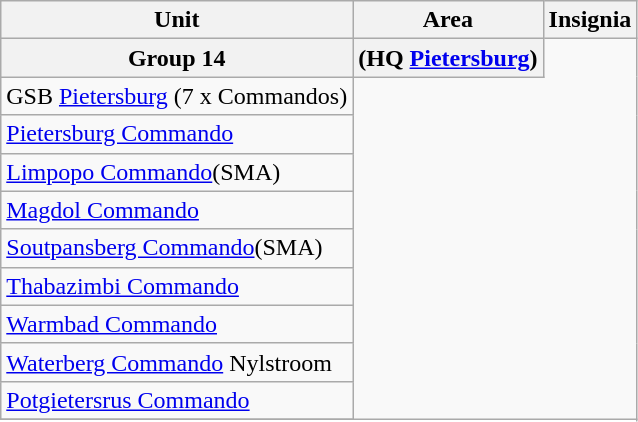<table class="wikitable">
<tr>
<th>Unit</th>
<th>Area</th>
<th>Insignia</th>
</tr>
<tr>
<th>Group 14</th>
<th>(HQ <a href='#'>Pietersburg</a>)</th>
</tr>
<tr>
<td>GSB <a href='#'>Pietersburg</a> (7 x Commandos)</td>
</tr>
<tr>
<td><a href='#'>Pietersburg Commando</a></td>
</tr>
<tr>
<td><a href='#'>Limpopo Commando</a>(SMA)</td>
</tr>
<tr>
<td><a href='#'>Magdol Commando</a></td>
</tr>
<tr>
<td><a href='#'>Soutpansberg Commando</a>(SMA)</td>
</tr>
<tr>
<td><a href='#'>Thabazimbi Commando</a></td>
</tr>
<tr>
<td><a href='#'>Warmbad Commando</a></td>
</tr>
<tr>
<td><a href='#'>Waterberg Commando</a> Nylstroom</td>
</tr>
<tr>
<td><a href='#'>Potgietersrus Commando</a></td>
</tr>
<tr>
</tr>
</table>
